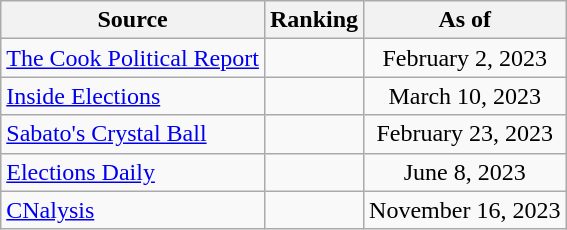<table class="wikitable" style="text-align:center">
<tr>
<th>Source</th>
<th>Ranking</th>
<th>As of</th>
</tr>
<tr>
<td align=left><a href='#'>The Cook Political Report</a></td>
<td></td>
<td>February 2, 2023</td>
</tr>
<tr>
<td align=left><a href='#'>Inside Elections</a></td>
<td></td>
<td>March 10, 2023</td>
</tr>
<tr>
<td align=left><a href='#'>Sabato's Crystal Ball</a></td>
<td></td>
<td>February 23, 2023</td>
</tr>
<tr>
<td align=left><a href='#'>Elections Daily</a></td>
<td></td>
<td>June 8, 2023</td>
</tr>
<tr>
<td align=left><a href='#'>CNalysis</a></td>
<td></td>
<td>November 16, 2023</td>
</tr>
</table>
